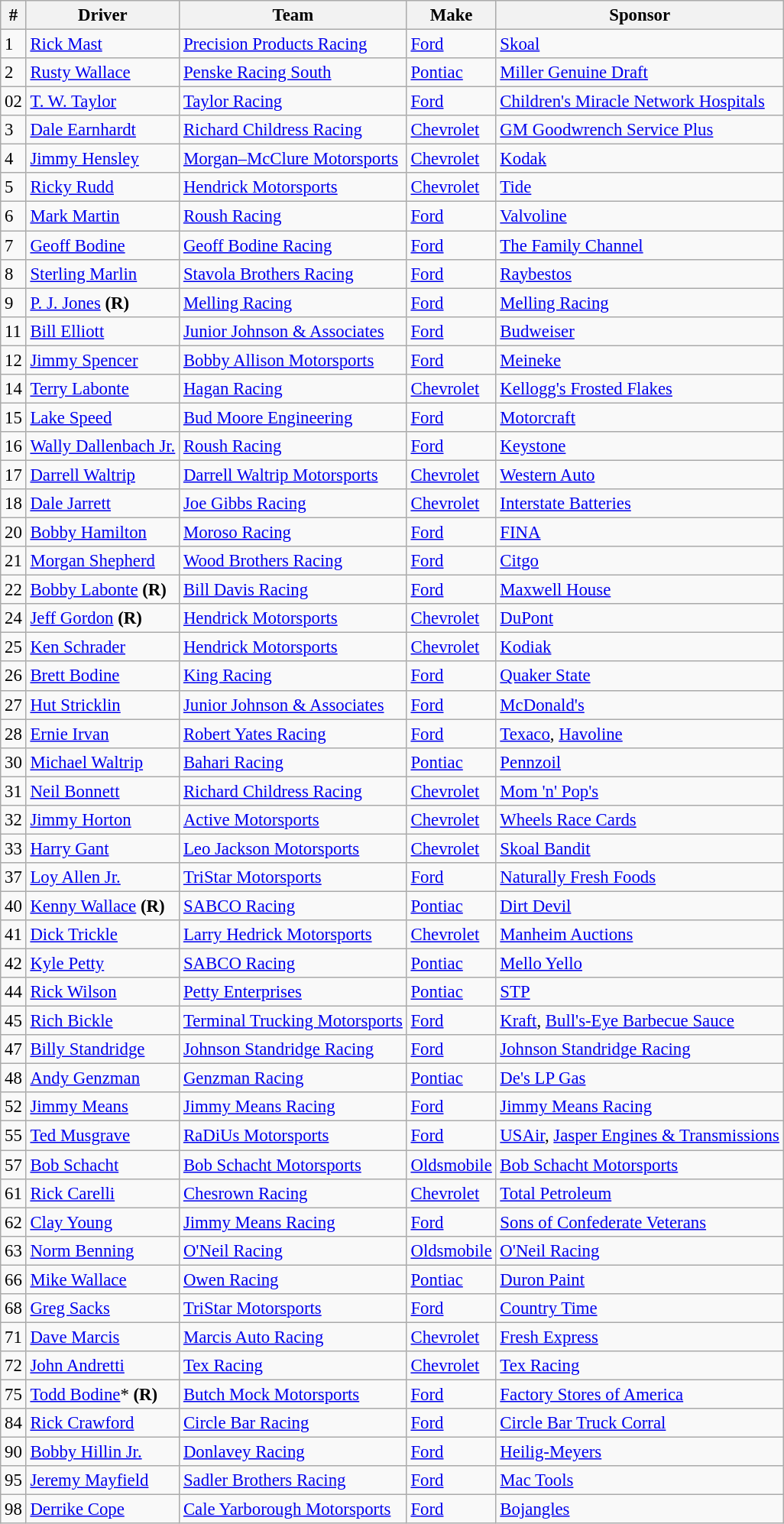<table class="wikitable" style="font-size:95%">
<tr>
<th>#</th>
<th>Driver</th>
<th>Team</th>
<th>Make</th>
<th>Sponsor</th>
</tr>
<tr>
<td>1</td>
<td><a href='#'>Rick Mast</a></td>
<td><a href='#'>Precision Products Racing</a></td>
<td><a href='#'>Ford</a></td>
<td><a href='#'>Skoal</a></td>
</tr>
<tr>
<td>2</td>
<td><a href='#'>Rusty Wallace</a></td>
<td><a href='#'>Penske Racing South</a></td>
<td><a href='#'>Pontiac</a></td>
<td><a href='#'>Miller Genuine Draft</a></td>
</tr>
<tr>
<td>02</td>
<td><a href='#'>T. W. Taylor</a></td>
<td><a href='#'>Taylor Racing</a></td>
<td><a href='#'>Ford</a></td>
<td><a href='#'>Children's Miracle Network Hospitals</a></td>
</tr>
<tr>
<td>3</td>
<td><a href='#'>Dale Earnhardt</a></td>
<td><a href='#'>Richard Childress Racing</a></td>
<td><a href='#'>Chevrolet</a></td>
<td><a href='#'>GM Goodwrench Service Plus</a></td>
</tr>
<tr>
<td>4</td>
<td><a href='#'>Jimmy Hensley</a></td>
<td><a href='#'>Morgan–McClure Motorsports</a></td>
<td><a href='#'>Chevrolet</a></td>
<td><a href='#'>Kodak</a></td>
</tr>
<tr>
<td>5</td>
<td><a href='#'>Ricky Rudd</a></td>
<td><a href='#'>Hendrick Motorsports</a></td>
<td><a href='#'>Chevrolet</a></td>
<td><a href='#'>Tide</a></td>
</tr>
<tr>
<td>6</td>
<td><a href='#'>Mark Martin</a></td>
<td><a href='#'>Roush Racing</a></td>
<td><a href='#'>Ford</a></td>
<td><a href='#'>Valvoline</a></td>
</tr>
<tr>
<td>7</td>
<td><a href='#'>Geoff Bodine</a></td>
<td><a href='#'>Geoff Bodine Racing</a></td>
<td><a href='#'>Ford</a></td>
<td><a href='#'>The Family Channel</a></td>
</tr>
<tr>
<td>8</td>
<td><a href='#'>Sterling Marlin</a></td>
<td><a href='#'>Stavola Brothers Racing</a></td>
<td><a href='#'>Ford</a></td>
<td><a href='#'>Raybestos</a></td>
</tr>
<tr>
<td>9</td>
<td><a href='#'>P. J. Jones</a> <strong>(R)</strong></td>
<td><a href='#'>Melling Racing</a></td>
<td><a href='#'>Ford</a></td>
<td><a href='#'>Melling Racing</a></td>
</tr>
<tr>
<td>11</td>
<td><a href='#'>Bill Elliott</a></td>
<td><a href='#'>Junior Johnson & Associates</a></td>
<td><a href='#'>Ford</a></td>
<td><a href='#'>Budweiser</a></td>
</tr>
<tr>
<td>12</td>
<td><a href='#'>Jimmy Spencer</a></td>
<td><a href='#'>Bobby Allison Motorsports</a></td>
<td><a href='#'>Ford</a></td>
<td><a href='#'>Meineke</a></td>
</tr>
<tr>
<td>14</td>
<td><a href='#'>Terry Labonte</a></td>
<td><a href='#'>Hagan Racing</a></td>
<td><a href='#'>Chevrolet</a></td>
<td><a href='#'>Kellogg's Frosted Flakes</a></td>
</tr>
<tr>
<td>15</td>
<td><a href='#'>Lake Speed</a></td>
<td><a href='#'>Bud Moore Engineering</a></td>
<td><a href='#'>Ford</a></td>
<td><a href='#'>Motorcraft</a></td>
</tr>
<tr>
<td>16</td>
<td><a href='#'>Wally Dallenbach Jr.</a></td>
<td><a href='#'>Roush Racing</a></td>
<td><a href='#'>Ford</a></td>
<td><a href='#'>Keystone</a></td>
</tr>
<tr>
<td>17</td>
<td><a href='#'>Darrell Waltrip</a></td>
<td><a href='#'>Darrell Waltrip Motorsports</a></td>
<td><a href='#'>Chevrolet</a></td>
<td><a href='#'>Western Auto</a></td>
</tr>
<tr>
<td>18</td>
<td><a href='#'>Dale Jarrett</a></td>
<td><a href='#'>Joe Gibbs Racing</a></td>
<td><a href='#'>Chevrolet</a></td>
<td><a href='#'>Interstate Batteries</a></td>
</tr>
<tr>
<td>20</td>
<td><a href='#'>Bobby Hamilton</a></td>
<td><a href='#'>Moroso Racing</a></td>
<td><a href='#'>Ford</a></td>
<td><a href='#'>FINA</a></td>
</tr>
<tr>
<td>21</td>
<td><a href='#'>Morgan Shepherd</a></td>
<td><a href='#'>Wood Brothers Racing</a></td>
<td><a href='#'>Ford</a></td>
<td><a href='#'>Citgo</a></td>
</tr>
<tr>
<td>22</td>
<td><a href='#'>Bobby Labonte</a> <strong>(R)</strong></td>
<td><a href='#'>Bill Davis Racing</a></td>
<td><a href='#'>Ford</a></td>
<td><a href='#'>Maxwell House</a></td>
</tr>
<tr>
<td>24</td>
<td><a href='#'>Jeff Gordon</a> <strong>(R)</strong></td>
<td><a href='#'>Hendrick Motorsports</a></td>
<td><a href='#'>Chevrolet</a></td>
<td><a href='#'>DuPont</a></td>
</tr>
<tr>
<td>25</td>
<td><a href='#'>Ken Schrader</a></td>
<td><a href='#'>Hendrick Motorsports</a></td>
<td><a href='#'>Chevrolet</a></td>
<td><a href='#'>Kodiak</a></td>
</tr>
<tr>
<td>26</td>
<td><a href='#'>Brett Bodine</a></td>
<td><a href='#'>King Racing</a></td>
<td><a href='#'>Ford</a></td>
<td><a href='#'>Quaker State</a></td>
</tr>
<tr>
<td>27</td>
<td><a href='#'>Hut Stricklin</a></td>
<td><a href='#'>Junior Johnson & Associates</a></td>
<td><a href='#'>Ford</a></td>
<td><a href='#'>McDonald's</a></td>
</tr>
<tr>
<td>28</td>
<td><a href='#'>Ernie Irvan</a></td>
<td><a href='#'>Robert Yates Racing</a></td>
<td><a href='#'>Ford</a></td>
<td><a href='#'>Texaco</a>, <a href='#'>Havoline</a></td>
</tr>
<tr>
<td>30</td>
<td><a href='#'>Michael Waltrip</a></td>
<td><a href='#'>Bahari Racing</a></td>
<td><a href='#'>Pontiac</a></td>
<td><a href='#'>Pennzoil</a></td>
</tr>
<tr>
<td>31</td>
<td><a href='#'>Neil Bonnett</a></td>
<td><a href='#'>Richard Childress Racing</a></td>
<td><a href='#'>Chevrolet</a></td>
<td><a href='#'>Mom 'n' Pop's</a></td>
</tr>
<tr>
<td>32</td>
<td><a href='#'>Jimmy Horton</a></td>
<td><a href='#'>Active Motorsports</a></td>
<td><a href='#'>Chevrolet</a></td>
<td><a href='#'>Wheels Race Cards</a></td>
</tr>
<tr>
<td>33</td>
<td><a href='#'>Harry Gant</a></td>
<td><a href='#'>Leo Jackson Motorsports</a></td>
<td><a href='#'>Chevrolet</a></td>
<td><a href='#'>Skoal Bandit</a></td>
</tr>
<tr>
<td>37</td>
<td><a href='#'>Loy Allen Jr.</a></td>
<td><a href='#'>TriStar Motorsports</a></td>
<td><a href='#'>Ford</a></td>
<td><a href='#'>Naturally Fresh Foods</a></td>
</tr>
<tr>
<td>40</td>
<td><a href='#'>Kenny Wallace</a> <strong>(R)</strong></td>
<td><a href='#'>SABCO Racing</a></td>
<td><a href='#'>Pontiac</a></td>
<td><a href='#'>Dirt Devil</a></td>
</tr>
<tr>
<td>41</td>
<td><a href='#'>Dick Trickle</a></td>
<td><a href='#'>Larry Hedrick Motorsports</a></td>
<td><a href='#'>Chevrolet</a></td>
<td><a href='#'>Manheim Auctions</a></td>
</tr>
<tr>
<td>42</td>
<td><a href='#'>Kyle Petty</a></td>
<td><a href='#'>SABCO Racing</a></td>
<td><a href='#'>Pontiac</a></td>
<td><a href='#'>Mello Yello</a></td>
</tr>
<tr>
<td>44</td>
<td><a href='#'>Rick Wilson</a></td>
<td><a href='#'>Petty Enterprises</a></td>
<td><a href='#'>Pontiac</a></td>
<td><a href='#'>STP</a></td>
</tr>
<tr>
<td>45</td>
<td><a href='#'>Rich Bickle</a></td>
<td><a href='#'>Terminal Trucking Motorsports</a></td>
<td><a href='#'>Ford</a></td>
<td><a href='#'>Kraft</a>, <a href='#'>Bull's-Eye Barbecue Sauce</a></td>
</tr>
<tr>
<td>47</td>
<td><a href='#'>Billy Standridge</a></td>
<td><a href='#'>Johnson Standridge Racing</a></td>
<td><a href='#'>Ford</a></td>
<td><a href='#'>Johnson Standridge Racing</a></td>
</tr>
<tr>
<td>48</td>
<td><a href='#'>Andy Genzman</a></td>
<td><a href='#'>Genzman Racing</a></td>
<td><a href='#'>Pontiac</a></td>
<td><a href='#'>De's LP Gas</a></td>
</tr>
<tr>
<td>52</td>
<td><a href='#'>Jimmy Means</a></td>
<td><a href='#'>Jimmy Means Racing</a></td>
<td><a href='#'>Ford</a></td>
<td><a href='#'>Jimmy Means Racing</a></td>
</tr>
<tr>
<td>55</td>
<td><a href='#'>Ted Musgrave</a></td>
<td><a href='#'>RaDiUs Motorsports</a></td>
<td><a href='#'>Ford</a></td>
<td><a href='#'>USAir</a>, <a href='#'>Jasper Engines & Transmissions</a></td>
</tr>
<tr>
<td>57</td>
<td><a href='#'>Bob Schacht</a></td>
<td><a href='#'>Bob Schacht Motorsports</a></td>
<td><a href='#'>Oldsmobile</a></td>
<td><a href='#'>Bob Schacht Motorsports</a></td>
</tr>
<tr>
<td>61</td>
<td><a href='#'>Rick Carelli</a></td>
<td><a href='#'>Chesrown Racing</a></td>
<td><a href='#'>Chevrolet</a></td>
<td><a href='#'>Total Petroleum</a></td>
</tr>
<tr>
<td>62</td>
<td><a href='#'>Clay Young</a></td>
<td><a href='#'>Jimmy Means Racing</a></td>
<td><a href='#'>Ford</a></td>
<td><a href='#'>Sons of Confederate Veterans</a></td>
</tr>
<tr>
<td>63</td>
<td><a href='#'>Norm Benning</a></td>
<td><a href='#'>O'Neil Racing</a></td>
<td><a href='#'>Oldsmobile</a></td>
<td><a href='#'>O'Neil Racing</a></td>
</tr>
<tr>
<td>66</td>
<td><a href='#'>Mike Wallace</a></td>
<td><a href='#'>Owen Racing</a></td>
<td><a href='#'>Pontiac</a></td>
<td><a href='#'>Duron Paint</a></td>
</tr>
<tr>
<td>68</td>
<td><a href='#'>Greg Sacks</a></td>
<td><a href='#'>TriStar Motorsports</a></td>
<td><a href='#'>Ford</a></td>
<td><a href='#'>Country Time</a></td>
</tr>
<tr>
<td>71</td>
<td><a href='#'>Dave Marcis</a></td>
<td><a href='#'>Marcis Auto Racing</a></td>
<td><a href='#'>Chevrolet</a></td>
<td><a href='#'>Fresh Express</a></td>
</tr>
<tr>
<td>72</td>
<td><a href='#'>John Andretti</a></td>
<td><a href='#'>Tex Racing</a></td>
<td><a href='#'>Chevrolet</a></td>
<td><a href='#'>Tex Racing</a></td>
</tr>
<tr>
<td>75</td>
<td><a href='#'>Todd Bodine</a>* <strong>(R)</strong></td>
<td><a href='#'>Butch Mock Motorsports</a></td>
<td><a href='#'>Ford</a></td>
<td><a href='#'>Factory Stores of America</a></td>
</tr>
<tr>
<td>84</td>
<td><a href='#'>Rick Crawford</a></td>
<td><a href='#'>Circle Bar Racing</a></td>
<td><a href='#'>Ford</a></td>
<td><a href='#'>Circle Bar Truck Corral</a></td>
</tr>
<tr>
<td>90</td>
<td><a href='#'>Bobby Hillin Jr.</a></td>
<td><a href='#'>Donlavey Racing</a></td>
<td><a href='#'>Ford</a></td>
<td><a href='#'>Heilig-Meyers</a></td>
</tr>
<tr>
<td>95</td>
<td><a href='#'>Jeremy Mayfield</a></td>
<td><a href='#'>Sadler Brothers Racing</a></td>
<td><a href='#'>Ford</a></td>
<td><a href='#'>Mac Tools</a></td>
</tr>
<tr>
<td>98</td>
<td><a href='#'>Derrike Cope</a></td>
<td><a href='#'>Cale Yarborough Motorsports</a></td>
<td><a href='#'>Ford</a></td>
<td><a href='#'>Bojangles</a></td>
</tr>
</table>
